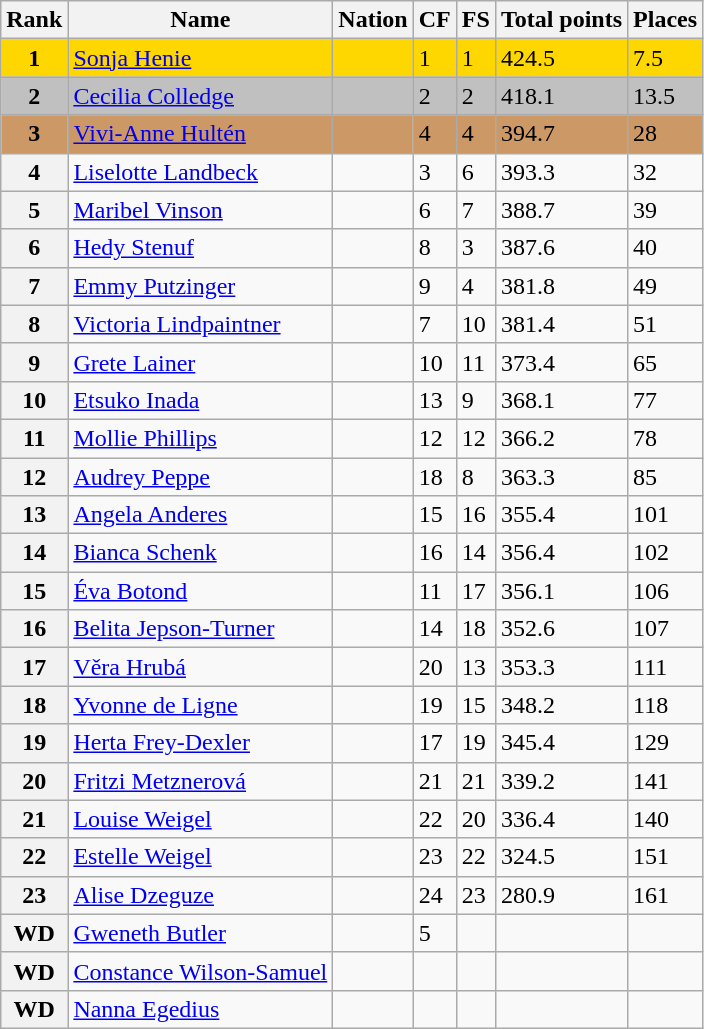<table class=wikitable>
<tr>
<th>Rank</th>
<th>Name</th>
<th>Nation</th>
<th>CF</th>
<th>FS</th>
<th>Total points</th>
<th>Places</th>
</tr>
<tr bgcolor=gold>
<td align=center><strong>1</strong></td>
<td><a href='#'>Sonja Henie</a></td>
<td></td>
<td>1</td>
<td>1</td>
<td>424.5</td>
<td>7.5</td>
</tr>
<tr bgcolor=silver>
<td align=center><strong>2</strong></td>
<td><a href='#'>Cecilia Colledge</a></td>
<td></td>
<td>2</td>
<td>2</td>
<td>418.1</td>
<td>13.5</td>
</tr>
<tr bgcolor=cc9966>
<td align=center><strong>3</strong></td>
<td><a href='#'>Vivi-Anne Hultén</a></td>
<td></td>
<td>4</td>
<td>4</td>
<td>394.7</td>
<td>28</td>
</tr>
<tr>
<th>4</th>
<td><a href='#'>Liselotte Landbeck</a></td>
<td></td>
<td>3</td>
<td>6</td>
<td>393.3</td>
<td>32</td>
</tr>
<tr>
<th>5</th>
<td><a href='#'>Maribel Vinson</a></td>
<td></td>
<td>6</td>
<td>7</td>
<td>388.7</td>
<td>39</td>
</tr>
<tr>
<th>6</th>
<td><a href='#'>Hedy Stenuf</a></td>
<td></td>
<td>8</td>
<td>3</td>
<td>387.6</td>
<td>40</td>
</tr>
<tr>
<th>7</th>
<td><a href='#'>Emmy Putzinger</a></td>
<td></td>
<td>9</td>
<td>4</td>
<td>381.8</td>
<td>49</td>
</tr>
<tr>
<th>8</th>
<td><a href='#'>Victoria Lindpaintner</a></td>
<td></td>
<td>7</td>
<td>10</td>
<td>381.4</td>
<td>51</td>
</tr>
<tr>
<th>9</th>
<td><a href='#'>Grete Lainer</a></td>
<td></td>
<td>10</td>
<td>11</td>
<td>373.4</td>
<td>65</td>
</tr>
<tr>
<th>10</th>
<td><a href='#'>Etsuko Inada</a></td>
<td></td>
<td>13</td>
<td>9</td>
<td>368.1</td>
<td>77</td>
</tr>
<tr>
<th>11</th>
<td><a href='#'>Mollie Phillips</a></td>
<td></td>
<td>12</td>
<td>12</td>
<td>366.2</td>
<td>78</td>
</tr>
<tr>
<th>12</th>
<td><a href='#'>Audrey Peppe</a></td>
<td></td>
<td>18</td>
<td>8</td>
<td>363.3</td>
<td>85</td>
</tr>
<tr>
<th>13</th>
<td><a href='#'>Angela Anderes</a></td>
<td></td>
<td>15</td>
<td>16</td>
<td>355.4</td>
<td>101</td>
</tr>
<tr>
<th>14</th>
<td><a href='#'>Bianca Schenk</a></td>
<td></td>
<td>16</td>
<td>14</td>
<td>356.4</td>
<td>102</td>
</tr>
<tr>
<th>15</th>
<td><a href='#'>Éva Botond</a></td>
<td></td>
<td>11</td>
<td>17</td>
<td>356.1</td>
<td>106</td>
</tr>
<tr>
<th>16</th>
<td><a href='#'>Belita Jepson-Turner</a></td>
<td></td>
<td>14</td>
<td>18</td>
<td>352.6</td>
<td>107</td>
</tr>
<tr>
<th>17</th>
<td><a href='#'>Věra Hrubá</a></td>
<td></td>
<td>20</td>
<td>13</td>
<td>353.3</td>
<td>111</td>
</tr>
<tr>
<th>18</th>
<td><a href='#'>Yvonne de Ligne</a></td>
<td></td>
<td>19</td>
<td>15</td>
<td>348.2</td>
<td>118</td>
</tr>
<tr>
<th>19</th>
<td><a href='#'>Herta Frey-Dexler</a></td>
<td></td>
<td>17</td>
<td>19</td>
<td>345.4</td>
<td>129</td>
</tr>
<tr>
<th>20</th>
<td><a href='#'>Fritzi Metznerová</a></td>
<td></td>
<td>21</td>
<td>21</td>
<td>339.2</td>
<td>141</td>
</tr>
<tr>
<th>21</th>
<td><a href='#'>Louise Weigel</a></td>
<td></td>
<td>22</td>
<td>20</td>
<td>336.4</td>
<td>140</td>
</tr>
<tr>
<th>22</th>
<td><a href='#'>Estelle Weigel</a></td>
<td></td>
<td>23</td>
<td>22</td>
<td>324.5</td>
<td>151</td>
</tr>
<tr>
<th>23</th>
<td><a href='#'>Alise Dzeguze</a></td>
<td></td>
<td>24</td>
<td>23</td>
<td>280.9</td>
<td>161</td>
</tr>
<tr>
<th>WD</th>
<td><a href='#'>Gweneth Butler</a></td>
<td></td>
<td>5</td>
<td></td>
<td></td>
<td></td>
</tr>
<tr>
<th>WD</th>
<td><a href='#'>Constance Wilson-Samuel</a></td>
<td></td>
<td></td>
<td></td>
<td></td>
<td></td>
</tr>
<tr>
<th>WD</th>
<td><a href='#'>Nanna Egedius</a></td>
<td></td>
<td></td>
<td></td>
<td></td>
<td></td>
</tr>
</table>
